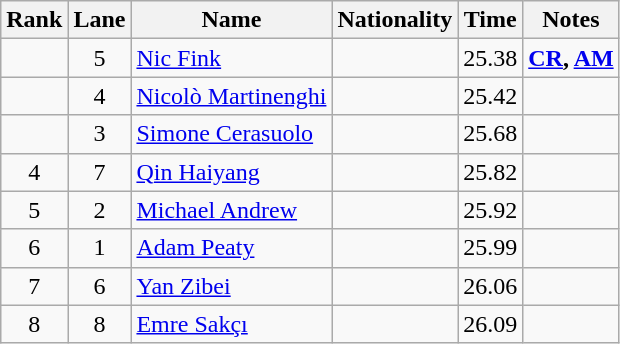<table class="wikitable sortable" style="text-align:center">
<tr>
<th>Rank</th>
<th>Lane</th>
<th>Name</th>
<th>Nationality</th>
<th>Time</th>
<th>Notes</th>
</tr>
<tr>
<td></td>
<td>5</td>
<td align=left><a href='#'>Nic Fink</a></td>
<td align=left></td>
<td>25.38</td>
<td><strong><a href='#'>CR</a>, <a href='#'>AM</a></strong></td>
</tr>
<tr>
<td></td>
<td>4</td>
<td align=left><a href='#'>Nicolò Martinenghi</a></td>
<td align=left></td>
<td>25.42</td>
<td></td>
</tr>
<tr>
<td></td>
<td>3</td>
<td align=left><a href='#'>Simone Cerasuolo</a></td>
<td align=left></td>
<td>25.68</td>
<td></td>
</tr>
<tr>
<td>4</td>
<td>7</td>
<td align=left><a href='#'>Qin Haiyang</a></td>
<td align=left></td>
<td>25.82</td>
<td></td>
</tr>
<tr>
<td>5</td>
<td>2</td>
<td align=left><a href='#'>Michael Andrew</a></td>
<td align=left></td>
<td>25.92</td>
<td></td>
</tr>
<tr>
<td>6</td>
<td>1</td>
<td align=left><a href='#'>Adam Peaty</a></td>
<td align=left></td>
<td>25.99</td>
<td></td>
</tr>
<tr>
<td>7</td>
<td>6</td>
<td align=left><a href='#'>Yan Zibei</a></td>
<td align=left></td>
<td>26.06</td>
<td></td>
</tr>
<tr>
<td>8</td>
<td>8</td>
<td align=left><a href='#'>Emre Sakçı</a></td>
<td align=left></td>
<td>26.09</td>
<td></td>
</tr>
</table>
